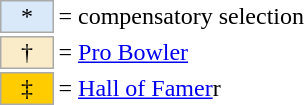<table border=0 cellspacing="0" cellpadding="8">
<tr>
<td><br><table style="margin: 0.75em 0 0 0.5em;">
<tr>
<td style="background:#d9e9f9; border:1px solid #aaa; width:2em; text-align:center;">*</td>
<td>= compensatory selection</td>
<td></td>
</tr>
<tr>
<td style="background:#faecc8; border:1px solid #aaa; width:2em; text-align:center;">†</td>
<td>= <a href='#'>Pro Bowler</a></td>
</tr>
<tr>
<td style="background-color:#FFCC00; border:1px solid #aaaaaa; width:2em; text-align:center;">‡</td>
<td>= <a href='#'>Hall of Famer</a>r</td>
</tr>
</table>
</td>
<td cellspacing="2"><br></td>
</tr>
</table>
